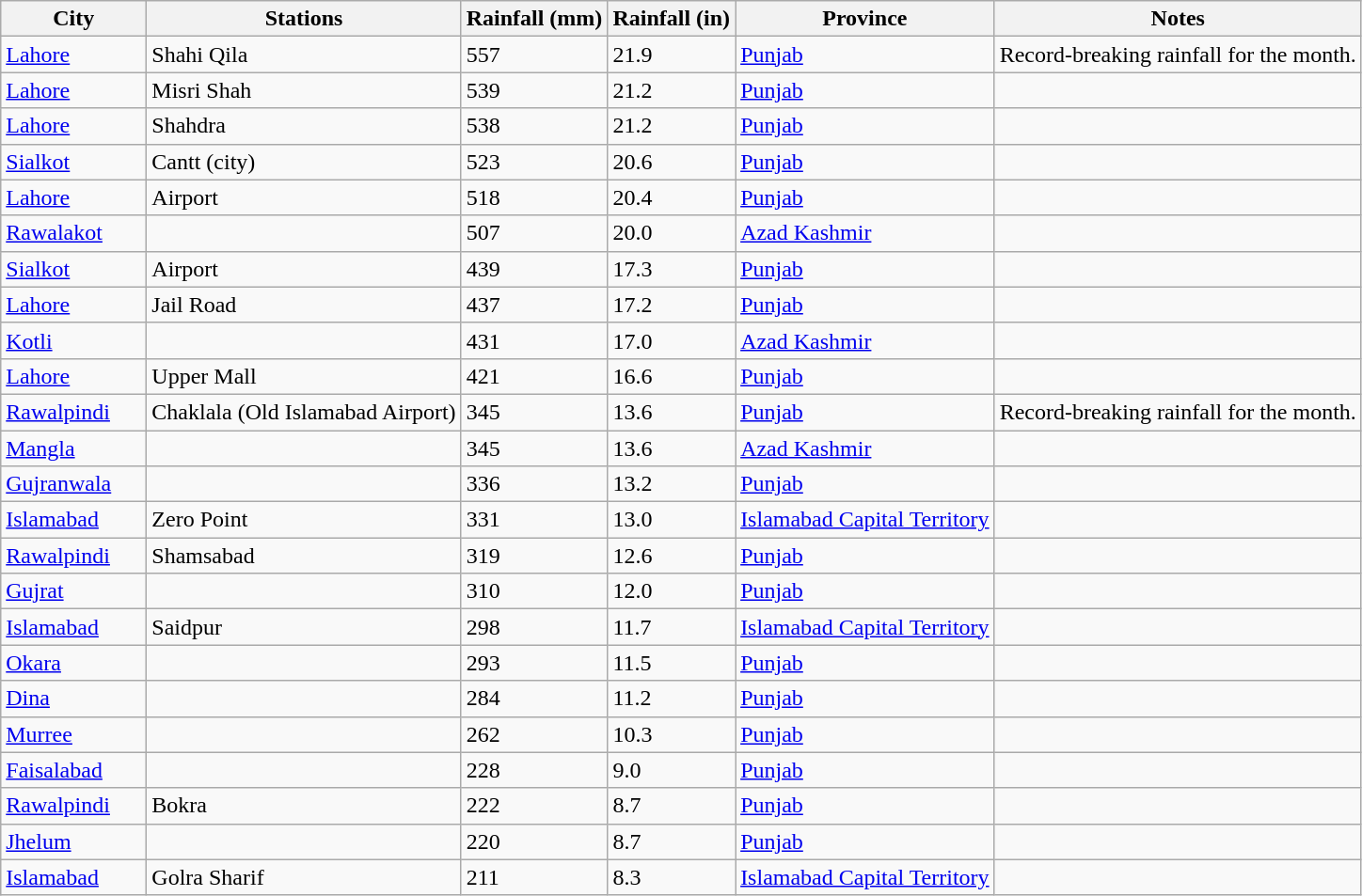<table class="sortable wikitable">
<tr>
<th style="width: 6em;">City</th>
<th>Stations</th>
<th>Rainfall (mm)</th>
<th>Rainfall (in)</th>
<th>Province</th>
<th class="unsortable">Notes</th>
</tr>
<tr>
<td><a href='#'>Lahore</a></td>
<td>Shahi Qila</td>
<td>557</td>
<td>21.9</td>
<td><a href='#'>Punjab</a></td>
<td>Record-breaking rainfall for the month.</td>
</tr>
<tr>
<td><a href='#'>Lahore</a></td>
<td>Misri Shah</td>
<td>539</td>
<td>21.2</td>
<td><a href='#'>Punjab</a></td>
<td></td>
</tr>
<tr>
<td><a href='#'>Lahore</a></td>
<td>Shahdra</td>
<td>538</td>
<td>21.2</td>
<td><a href='#'>Punjab</a></td>
<td></td>
</tr>
<tr>
<td><a href='#'>Sialkot</a></td>
<td>Cantt (city)</td>
<td>523</td>
<td>20.6</td>
<td><a href='#'>Punjab</a></td>
<td></td>
</tr>
<tr>
<td><a href='#'>Lahore</a></td>
<td>Airport</td>
<td>518</td>
<td>20.4</td>
<td><a href='#'>Punjab</a></td>
<td></td>
</tr>
<tr>
<td><a href='#'>Rawalakot</a></td>
<td></td>
<td>507</td>
<td>20.0</td>
<td><a href='#'>Azad Kashmir</a></td>
<td></td>
</tr>
<tr>
<td><a href='#'>Sialkot</a></td>
<td>Airport</td>
<td>439</td>
<td>17.3</td>
<td><a href='#'>Punjab</a></td>
<td></td>
</tr>
<tr>
<td><a href='#'>Lahore</a></td>
<td>Jail Road</td>
<td>437</td>
<td>17.2</td>
<td><a href='#'>Punjab</a></td>
<td></td>
</tr>
<tr>
<td><a href='#'>Kotli</a></td>
<td></td>
<td>431</td>
<td>17.0</td>
<td><a href='#'>Azad Kashmir</a></td>
<td></td>
</tr>
<tr>
<td><a href='#'>Lahore</a></td>
<td>Upper Mall</td>
<td>421</td>
<td>16.6</td>
<td><a href='#'>Punjab</a></td>
<td></td>
</tr>
<tr>
<td><a href='#'>Rawalpindi</a></td>
<td>Chaklala (Old Islamabad Airport)</td>
<td>345</td>
<td>13.6</td>
<td><a href='#'>Punjab</a></td>
<td>Record-breaking rainfall for the month.</td>
</tr>
<tr>
<td><a href='#'>Mangla</a></td>
<td></td>
<td>345</td>
<td>13.6</td>
<td><a href='#'>Azad Kashmir</a></td>
<td></td>
</tr>
<tr>
<td><a href='#'>Gujranwala</a></td>
<td></td>
<td>336</td>
<td>13.2</td>
<td><a href='#'>Punjab</a></td>
<td></td>
</tr>
<tr>
<td><a href='#'>Islamabad</a></td>
<td>Zero Point</td>
<td>331</td>
<td>13.0</td>
<td><a href='#'>Islamabad Capital Territory</a></td>
<td></td>
</tr>
<tr>
<td><a href='#'>Rawalpindi</a></td>
<td>Shamsabad</td>
<td>319</td>
<td>12.6</td>
<td><a href='#'>Punjab</a></td>
<td></td>
</tr>
<tr>
<td><a href='#'>Gujrat</a></td>
<td></td>
<td>310</td>
<td>12.0</td>
<td><a href='#'>Punjab</a></td>
<td></td>
</tr>
<tr>
<td><a href='#'>Islamabad</a></td>
<td>Saidpur</td>
<td>298</td>
<td>11.7</td>
<td><a href='#'>Islamabad Capital Territory</a></td>
<td></td>
</tr>
<tr>
<td><a href='#'>Okara</a></td>
<td></td>
<td>293</td>
<td>11.5</td>
<td><a href='#'>Punjab</a></td>
<td></td>
</tr>
<tr>
<td><a href='#'>Dina</a></td>
<td></td>
<td>284</td>
<td>11.2</td>
<td><a href='#'>Punjab</a></td>
<td></td>
</tr>
<tr>
<td><a href='#'>Murree</a></td>
<td></td>
<td>262</td>
<td>10.3</td>
<td><a href='#'>Punjab</a></td>
<td></td>
</tr>
<tr>
<td><a href='#'>Faisalabad</a></td>
<td></td>
<td>228</td>
<td>9.0</td>
<td><a href='#'>Punjab</a></td>
<td></td>
</tr>
<tr>
<td><a href='#'>Rawalpindi</a></td>
<td>Bokra</td>
<td>222</td>
<td>8.7</td>
<td><a href='#'>Punjab</a></td>
<td></td>
</tr>
<tr>
<td><a href='#'>Jhelum</a></td>
<td></td>
<td>220</td>
<td>8.7</td>
<td><a href='#'>Punjab</a></td>
<td></td>
</tr>
<tr>
<td><a href='#'>Islamabad</a></td>
<td>Golra Sharif</td>
<td>211</td>
<td>8.3</td>
<td><a href='#'>Islamabad Capital Territory</a></td>
<td></td>
</tr>
</table>
